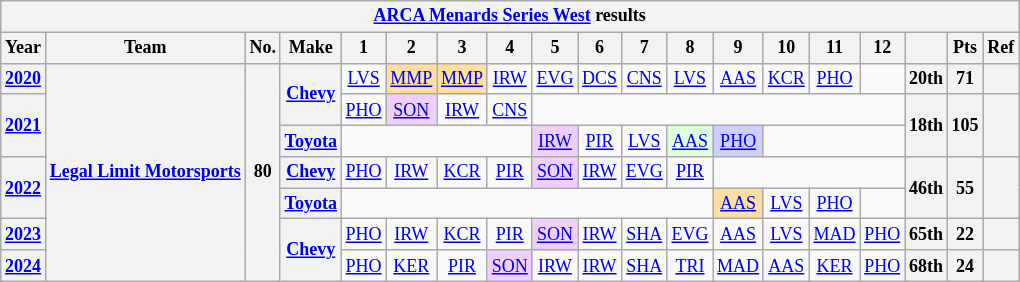<table class="wikitable" style="text-align:center; font-size:75%">
<tr>
<th colspan=23><a href='#'>ARCA Menards Series West</a> results</th>
</tr>
<tr>
<th>Year</th>
<th>Team</th>
<th>No.</th>
<th>Make</th>
<th>1</th>
<th>2</th>
<th>3</th>
<th>4</th>
<th>5</th>
<th>6</th>
<th>7</th>
<th>8</th>
<th>9</th>
<th>10</th>
<th>11</th>
<th>12</th>
<th></th>
<th>Pts</th>
<th>Ref</th>
</tr>
<tr>
<th><a href='#'>2020</a></th>
<th rowspan=7><a href='#'>Legal Limit Motorsports</a></th>
<th rowspan=7>80</th>
<th rowspan=2><a href='#'>Chevy</a></th>
<td><a href='#'>LVS</a></td>
<td style="background:#FFDF9F;"><a href='#'>MMP</a><br></td>
<td style="background:#FFDF9F;"><a href='#'>MMP</a><br></td>
<td><a href='#'>IRW</a></td>
<td><a href='#'>EVG</a></td>
<td><a href='#'>DCS</a></td>
<td><a href='#'>CNS</a></td>
<td><a href='#'>LVS</a></td>
<td><a href='#'>AAS</a></td>
<td><a href='#'>KCR</a></td>
<td><a href='#'>PHO</a></td>
<td></td>
<th>20th</th>
<th>71</th>
<th></th>
</tr>
<tr>
<th rowspan=2><a href='#'>2021</a></th>
<td><a href='#'>PHO</a></td>
<td style="background:#EFCFFF;"><a href='#'>SON</a><br></td>
<td><a href='#'>IRW</a></td>
<td><a href='#'>CNS</a></td>
<td colspan=8></td>
<th rowspan=2>18th</th>
<th rowspan=2>105</th>
<th rowspan=2></th>
</tr>
<tr>
<th><a href='#'>Toyota</a></th>
<td colspan=4></td>
<td style="background:#EFCFFF;"><a href='#'>IRW</a><br></td>
<td><a href='#'>PIR</a></td>
<td><a href='#'>LVS</a></td>
<td style="background:#DFFFDF;"><a href='#'>AAS</a><br></td>
<td style="background:#CFCFFF;"><a href='#'>PHO</a><br></td>
<td colspan=3></td>
</tr>
<tr>
<th rowspan=2><a href='#'>2022</a></th>
<th><a href='#'>Chevy</a></th>
<td><a href='#'>PHO</a></td>
<td><a href='#'>IRW</a></td>
<td><a href='#'>KCR</a></td>
<td><a href='#'>PIR</a></td>
<td style="background:#EFCFFF;"><a href='#'>SON</a><br></td>
<td><a href='#'>IRW</a></td>
<td><a href='#'>EVG</a></td>
<td><a href='#'>PIR</a></td>
<td colspan=4></td>
<th rowspan=2>46th</th>
<th rowspan=2>55</th>
<th rowspan=2></th>
</tr>
<tr>
<th><a href='#'>Toyota</a></th>
<td colspan=8></td>
<td style="background:#FFDF9F;"><a href='#'>AAS</a><br></td>
<td><a href='#'>LVS</a></td>
<td><a href='#'>PHO</a></td>
<td></td>
</tr>
<tr>
<th><a href='#'>2023</a></th>
<th rowspan=2><a href='#'>Chevy</a></th>
<td><a href='#'>PHO</a></td>
<td><a href='#'>IRW</a></td>
<td><a href='#'>KCR</a></td>
<td><a href='#'>PIR</a></td>
<td style="background:#EFCFFF;"><a href='#'>SON</a><br></td>
<td><a href='#'>IRW</a></td>
<td><a href='#'>SHA</a></td>
<td><a href='#'>EVG</a></td>
<td><a href='#'>AAS</a></td>
<td><a href='#'>LVS</a></td>
<td><a href='#'>MAD</a></td>
<td><a href='#'>PHO</a></td>
<th>65th</th>
<th>22</th>
<th></th>
</tr>
<tr>
<th><a href='#'>2024</a></th>
<td><a href='#'>PHO</a></td>
<td><a href='#'>KER</a></td>
<td><a href='#'>PIR</a></td>
<td style="background:#EFCFFF;"><a href='#'>SON</a><br></td>
<td><a href='#'>IRW</a></td>
<td><a href='#'>IRW</a></td>
<td><a href='#'>SHA</a></td>
<td><a href='#'>TRI</a></td>
<td><a href='#'>MAD</a></td>
<td><a href='#'>AAS</a></td>
<td><a href='#'>KER</a></td>
<td><a href='#'>PHO</a></td>
<th>68th</th>
<th>24</th>
<th></th>
</tr>
</table>
